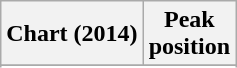<table class="wikitable sortable plainrowheaders">
<tr>
<th>Chart (2014)</th>
<th>Peak<br>position</th>
</tr>
<tr>
</tr>
<tr>
</tr>
</table>
